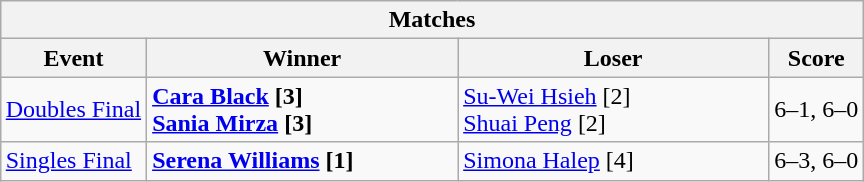<table class="wikitable collapsible uncollapsed" style="margin:1em auto;">
<tr>
<th colspan=4>Matches</th>
</tr>
<tr>
<th>Event</th>
<th width=200>Winner</th>
<th width=200>Loser</th>
<th>Score</th>
</tr>
<tr align=left>
<td><a href='#'>Doubles Final</a></td>
<td><strong> <a href='#'>Cara Black</a> [3]</strong> <br> <strong> <a href='#'>Sania Mirza</a> [3]</strong></td>
<td> <a href='#'>Su-Wei Hsieh</a> [2] <br>  <a href='#'>Shuai Peng</a> [2]</td>
<td>6–1, 6–0</td>
</tr>
<tr align=left>
<td><a href='#'>Singles Final</a></td>
<td><strong> <a href='#'>Serena Williams</a> [1]</strong></td>
<td> <a href='#'>Simona Halep</a> [4]</td>
<td>6–3, 6–0 </td>
</tr>
</table>
